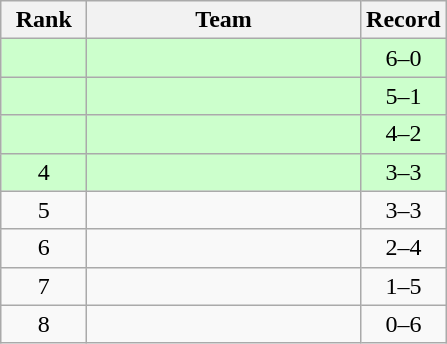<table class="wikitable" style="text-align: center">
<tr>
<th width=50>Rank</th>
<th width=175>Team</th>
<th width=50>Record</th>
</tr>
<tr bgcolor=#ccffcc>
<td></td>
<td align=left></td>
<td>6–0</td>
</tr>
<tr bgcolor=#ccffcc>
<td></td>
<td align=left></td>
<td>5–1</td>
</tr>
<tr bgcolor=#ccffcc>
<td></td>
<td align=left></td>
<td>4–2</td>
</tr>
<tr bgcolor=#ccffcc>
<td>4</td>
<td align=left></td>
<td>3–3</td>
</tr>
<tr>
<td>5</td>
<td align=left></td>
<td>3–3</td>
</tr>
<tr>
<td>6</td>
<td align=left></td>
<td>2–4</td>
</tr>
<tr>
<td>7</td>
<td align=left></td>
<td>1–5</td>
</tr>
<tr>
<td>8</td>
<td align=left></td>
<td>0–6</td>
</tr>
</table>
